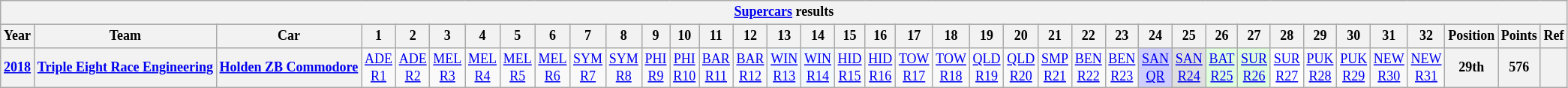<table class="wikitable" style="text-align:center; font-size:75%">
<tr>
<th colspan="46"><a href='#'>Supercars</a> results</th>
</tr>
<tr>
<th>Year</th>
<th>Team</th>
<th>Car</th>
<th>1</th>
<th>2</th>
<th>3</th>
<th>4</th>
<th>5</th>
<th>6</th>
<th>7</th>
<th>8</th>
<th>9</th>
<th>10</th>
<th>11</th>
<th>12</th>
<th>13</th>
<th>14</th>
<th>15</th>
<th>16</th>
<th>17</th>
<th>18</th>
<th>19</th>
<th>20</th>
<th>21</th>
<th>22</th>
<th>23</th>
<th>24</th>
<th>25</th>
<th>26</th>
<th>27</th>
<th>28</th>
<th>29</th>
<th>30</th>
<th>31</th>
<th>32</th>
<th>Position</th>
<th>Points</th>
<th>Ref</th>
</tr>
<tr>
<th><a href='#'>2018</a></th>
<th nowrap><a href='#'>Triple Eight Race Engineering</a></th>
<th nowrap><a href='#'>Holden ZB Commodore</a></th>
<td><a href='#'>ADE<br>R1</a></td>
<td><a href='#'>ADE<br>R2</a></td>
<td><a href='#'>MEL<br>R3</a></td>
<td><a href='#'>MEL<br>R4</a></td>
<td><a href='#'>MEL<br>R5</a></td>
<td><a href='#'>MEL<br>R6</a></td>
<td><a href='#'>SYM<br>R7</a></td>
<td><a href='#'>SYM<br>R8</a></td>
<td><a href='#'>PHI<br>R9</a></td>
<td><a href='#'>PHI<br>R10</a></td>
<td><a href='#'>BAR<br>R11</a></td>
<td><a href='#'>BAR<br>R12</a></td>
<td style="background: #f1f8ff"><a href='#'>WIN<br>R13</a><br></td>
<td style="background: #f1f8ff"><a href='#'>WIN<br>R14</a><br></td>
<td><a href='#'>HID<br>R15</a></td>
<td><a href='#'>HID<br>R16</a></td>
<td><a href='#'>TOW<br>R17</a></td>
<td><a href='#'>TOW<br>R18</a></td>
<td><a href='#'>QLD<br>R19</a></td>
<td><a href='#'>QLD<br>R20</a></td>
<td><a href='#'>SMP<br>R21</a></td>
<td><a href='#'>BEN<br>R22</a></td>
<td><a href='#'>BEN<br>R23</a></td>
<td style="background: #cfcfff"><a href='#'>SAN<br>QR</a><br></td>
<td style="background: #dfdfdf"><a href='#'>SAN<br>R24</a><br></td>
<td style="background: #dfffdf"><a href='#'>BAT<br>R25</a><br></td>
<td style="background: #dfffdf"><a href='#'>SUR<br>R26</a><br></td>
<td style="background: #ffffff"><a href='#'>SUR<br>R27</a><br></td>
<td><a href='#'>PUK<br>R28</a></td>
<td><a href='#'>PUK<br>R29</a></td>
<td><a href='#'>NEW<br>R30</a></td>
<td><a href='#'>NEW<br>R31</a></td>
<th>29th</th>
<th>576</th>
<th></th>
</tr>
</table>
